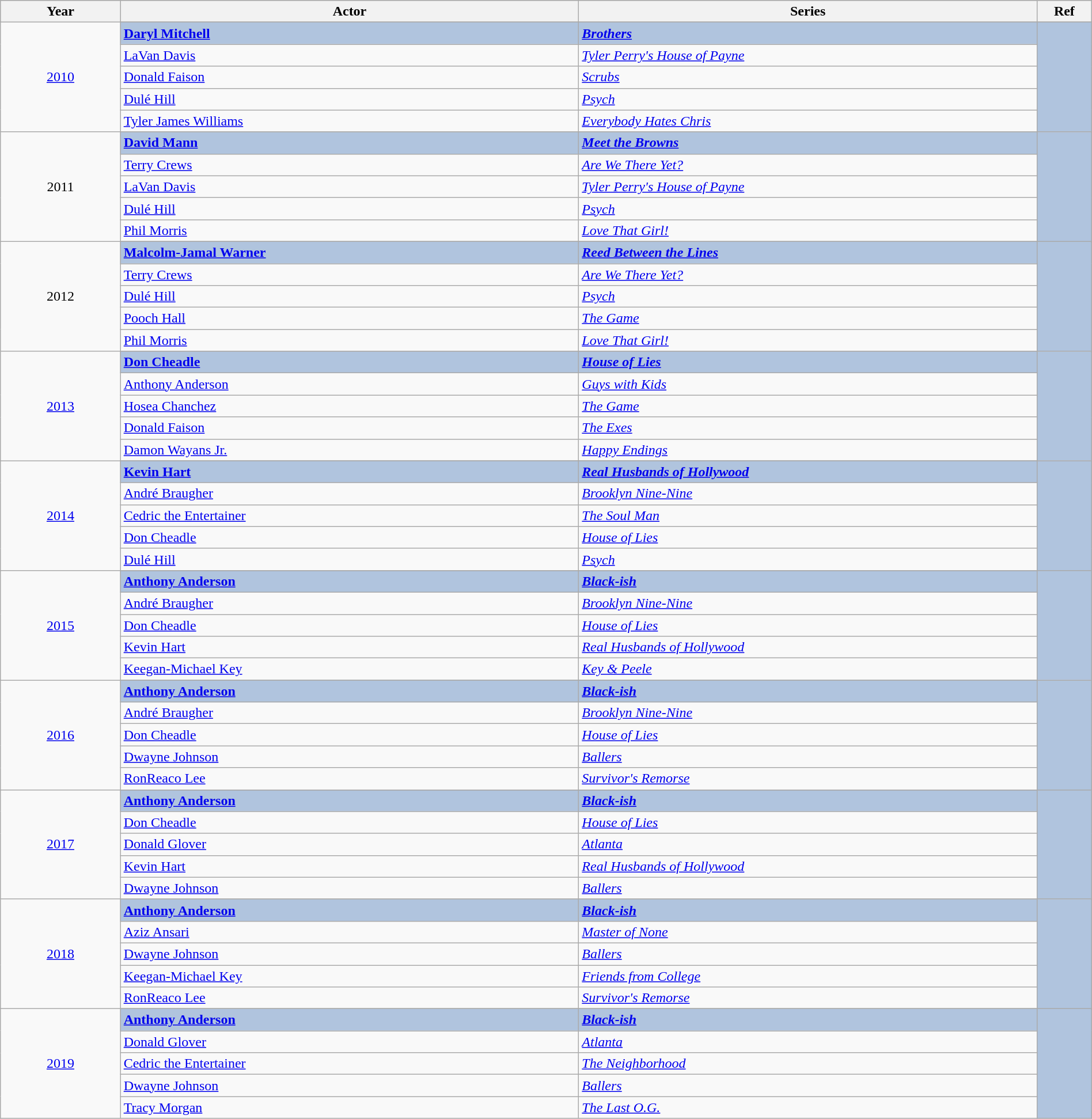<table class="wikitable" style="width:100%;">
<tr style="background:#bebebe;">
<th style="width:11%;">Year</th>
<th style="width:42%;">Actor</th>
<th style="width:42%;">Series</th>
<th style="width:5%;">Ref</th>
</tr>
<tr>
<td rowspan="6" align="center"><a href='#'>2010</a></td>
</tr>
<tr style="background:#B0C4DE">
<td><strong><a href='#'>Daryl Mitchell</a></strong></td>
<td><strong><em><a href='#'>Brothers</a></em></strong></td>
<td rowspan="6" align="center"></td>
</tr>
<tr>
<td><a href='#'>LaVan Davis</a></td>
<td><em><a href='#'>Tyler Perry's House of Payne</a></em></td>
</tr>
<tr>
<td><a href='#'>Donald Faison</a></td>
<td><em><a href='#'>Scrubs</a></em></td>
</tr>
<tr>
<td><a href='#'>Dulé Hill</a></td>
<td><em><a href='#'>Psych</a></em></td>
</tr>
<tr>
<td><a href='#'>Tyler James Williams</a></td>
<td><em><a href='#'>Everybody Hates Chris</a></em></td>
</tr>
<tr>
<td rowspan="6" align="center">2011</td>
</tr>
<tr style="background:#B0C4DE">
<td><strong><a href='#'>David Mann</a></strong></td>
<td><strong><em><a href='#'>Meet the Browns</a></em></strong></td>
<td rowspan="6" align="center"></td>
</tr>
<tr>
<td><a href='#'>Terry Crews</a></td>
<td><em><a href='#'>Are We There Yet?</a></em></td>
</tr>
<tr>
<td><a href='#'>LaVan Davis</a></td>
<td><em><a href='#'>Tyler Perry's House of Payne</a></em></td>
</tr>
<tr>
<td><a href='#'>Dulé Hill</a></td>
<td><em><a href='#'>Psych</a></em></td>
</tr>
<tr>
<td><a href='#'>Phil Morris</a></td>
<td><em><a href='#'>Love That Girl!</a></em></td>
</tr>
<tr>
<td rowspan="6" align="center">2012</td>
</tr>
<tr style="background:#B0C4DE">
<td><strong><a href='#'>Malcolm-Jamal Warner</a></strong></td>
<td><strong><em><a href='#'>Reed Between the Lines</a></em></strong></td>
<td rowspan="6" align="center"></td>
</tr>
<tr>
<td><a href='#'>Terry Crews</a></td>
<td><em><a href='#'>Are We There Yet?</a></em></td>
</tr>
<tr>
<td><a href='#'>Dulé Hill</a></td>
<td><em><a href='#'>Psych</a></em></td>
</tr>
<tr>
<td><a href='#'>Pooch Hall</a></td>
<td><em><a href='#'>The Game</a></em></td>
</tr>
<tr>
<td><a href='#'>Phil Morris</a></td>
<td><em><a href='#'>Love That Girl!</a></em></td>
</tr>
<tr>
<td rowspan="6" align="center"><a href='#'>2013</a></td>
</tr>
<tr style="background:#B0C4DE">
<td><strong><a href='#'>Don Cheadle</a></strong></td>
<td><strong><em><a href='#'>House of Lies</a></em></strong></td>
<td rowspan="6" align="center"></td>
</tr>
<tr>
<td><a href='#'>Anthony Anderson</a></td>
<td><em><a href='#'>Guys with Kids</a></em></td>
</tr>
<tr>
<td><a href='#'>Hosea Chanchez</a></td>
<td><em><a href='#'>The Game</a></em></td>
</tr>
<tr>
<td><a href='#'>Donald Faison</a></td>
<td><em><a href='#'>The Exes</a></em></td>
</tr>
<tr>
<td><a href='#'>Damon Wayans Jr.</a></td>
<td><em><a href='#'>Happy Endings</a></em></td>
</tr>
<tr>
<td rowspan="6" align="center"><a href='#'>2014</a></td>
</tr>
<tr style="background:#B0C4DE">
<td><strong><a href='#'>Kevin Hart</a></strong></td>
<td><strong><em><a href='#'>Real Husbands of Hollywood</a></em></strong></td>
<td rowspan="6" align="center"></td>
</tr>
<tr>
<td><a href='#'>André Braugher</a></td>
<td><em><a href='#'>Brooklyn Nine-Nine</a></em></td>
</tr>
<tr>
<td><a href='#'>Cedric the Entertainer</a></td>
<td><em><a href='#'>The Soul Man</a></em></td>
</tr>
<tr>
<td><a href='#'>Don Cheadle</a></td>
<td><em><a href='#'>House of Lies</a></em></td>
</tr>
<tr>
<td><a href='#'>Dulé Hill</a></td>
<td><em><a href='#'>Psych</a></em></td>
</tr>
<tr>
<td rowspan="6" align="center"><a href='#'>2015</a></td>
</tr>
<tr style="background:#B0C4DE">
<td><strong><a href='#'>Anthony Anderson</a></strong></td>
<td><strong><em><a href='#'>Black-ish</a></em></strong></td>
<td rowspan="6" align="center"></td>
</tr>
<tr>
<td><a href='#'>André Braugher</a></td>
<td><em><a href='#'>Brooklyn Nine-Nine</a></em></td>
</tr>
<tr>
<td><a href='#'>Don Cheadle</a></td>
<td><em><a href='#'>House of Lies</a></em></td>
</tr>
<tr>
<td><a href='#'>Kevin Hart</a></td>
<td><em><a href='#'>Real Husbands of Hollywood</a></em></td>
</tr>
<tr>
<td><a href='#'>Keegan-Michael Key</a></td>
<td><em><a href='#'>Key & Peele</a></em></td>
</tr>
<tr>
<td rowspan="6" align="center"><a href='#'>2016</a></td>
</tr>
<tr style="background:#B0C4DE">
<td><strong><a href='#'>Anthony Anderson</a></strong></td>
<td><strong><em><a href='#'>Black-ish</a></em></strong></td>
<td rowspan="6" align="center"></td>
</tr>
<tr>
<td><a href='#'>André Braugher</a></td>
<td><em><a href='#'>Brooklyn Nine-Nine</a></em></td>
</tr>
<tr>
<td><a href='#'>Don Cheadle</a></td>
<td><em><a href='#'>House of Lies</a></em></td>
</tr>
<tr>
<td><a href='#'>Dwayne Johnson</a></td>
<td><em><a href='#'>Ballers</a></em></td>
</tr>
<tr>
<td><a href='#'>RonReaco Lee</a></td>
<td><em><a href='#'>Survivor's Remorse</a></em></td>
</tr>
<tr>
<td rowspan="6" align="center"><a href='#'>2017</a></td>
</tr>
<tr style="background:#B0C4DE">
<td><strong><a href='#'>Anthony Anderson</a></strong></td>
<td><strong><em><a href='#'>Black-ish</a></em></strong></td>
<td rowspan="6" align="center"></td>
</tr>
<tr>
<td><a href='#'>Don Cheadle</a></td>
<td><em><a href='#'>House of Lies</a></em></td>
</tr>
<tr>
<td><a href='#'>Donald Glover</a></td>
<td><em><a href='#'>Atlanta</a></em></td>
</tr>
<tr>
<td><a href='#'>Kevin Hart</a></td>
<td><em><a href='#'>Real Husbands of Hollywood</a></em></td>
</tr>
<tr>
<td><a href='#'>Dwayne Johnson</a></td>
<td><em><a href='#'>Ballers</a></em></td>
</tr>
<tr>
<td rowspan="6" align="center"><a href='#'>2018</a></td>
</tr>
<tr style="background:#B0C4DE">
<td><strong><a href='#'>Anthony Anderson</a></strong></td>
<td><strong><em><a href='#'>Black-ish</a></em></strong></td>
<td rowspan="6" align="center"></td>
</tr>
<tr>
<td><a href='#'>Aziz Ansari</a></td>
<td><em><a href='#'>Master of None</a></em></td>
</tr>
<tr>
<td><a href='#'>Dwayne Johnson</a></td>
<td><em><a href='#'>Ballers</a></em></td>
</tr>
<tr>
<td><a href='#'>Keegan-Michael Key</a></td>
<td><em><a href='#'>Friends from College</a></em></td>
</tr>
<tr>
<td><a href='#'>RonReaco Lee</a></td>
<td><em><a href='#'>Survivor's Remorse</a></em></td>
</tr>
<tr>
<td rowspan="6" align="center"><a href='#'>2019</a></td>
</tr>
<tr style="background:#B0C4DE">
<td><strong><a href='#'>Anthony Anderson</a></strong></td>
<td><strong><em><a href='#'>Black-ish</a></em></strong></td>
<td rowspan="6" align="center"></td>
</tr>
<tr>
<td><a href='#'>Donald Glover</a></td>
<td><em><a href='#'>Atlanta</a></em></td>
</tr>
<tr>
<td><a href='#'>Cedric the Entertainer</a></td>
<td><em><a href='#'>The Neighborhood</a></em></td>
</tr>
<tr>
<td><a href='#'>Dwayne Johnson</a></td>
<td><em><a href='#'>Ballers</a></em></td>
</tr>
<tr>
<td><a href='#'>Tracy Morgan</a></td>
<td><em><a href='#'>The Last O.G.</a></em></td>
</tr>
</table>
